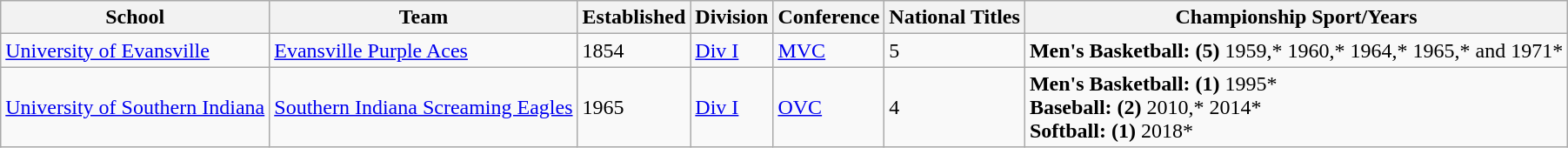<table class="wikitable">
<tr>
<th>School</th>
<th>Team</th>
<th>Established</th>
<th>Division</th>
<th>Conference</th>
<th>National Titles</th>
<th>Championship Sport/Years</th>
</tr>
<tr>
<td><a href='#'>University of Evansville</a></td>
<td><a href='#'>Evansville Purple Aces</a></td>
<td>1854</td>
<td><a href='#'>Div I</a></td>
<td><a href='#'>MVC</a></td>
<td>5</td>
<td><strong>Men's Basketball: (5)</strong> 1959,* 1960,* 1964,* 1965,* and 1971*</td>
</tr>
<tr>
<td><a href='#'>University of Southern Indiana</a></td>
<td><a href='#'>Southern Indiana Screaming Eagles</a></td>
<td>1965</td>
<td><a href='#'>Div I</a></td>
<td><a href='#'>OVC</a></td>
<td>4</td>
<td><strong>Men's Basketball: (1)</strong> 1995*<br><strong>Baseball: (2)</strong> 2010,* 2014*<br><strong>Softball: (1)</strong> 2018*</td>
</tr>
</table>
